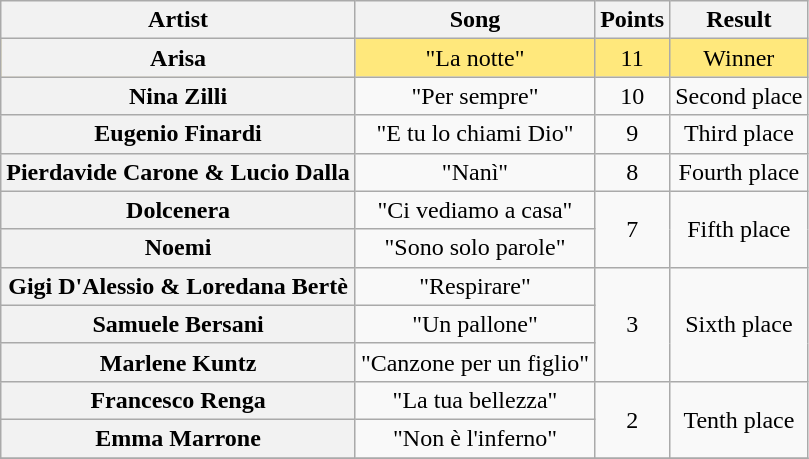<table class="wikitable plainrowheaders" style="text-align:center">
<tr>
<th scope="col">Artist</th>
<th scope="col">Song</th>
<th scope="col">Points</th>
<th scope="col">Result</th>
</tr>
<tr style="background:#ffe87c;">
<th scope="row">Arisa</th>
<td>"La notte"</td>
<td>11</td>
<td>Winner</td>
</tr>
<tr>
<th scope="row">Nina Zilli</th>
<td>"Per sempre"</td>
<td>10</td>
<td>Second place</td>
</tr>
<tr>
<th scope="row">Eugenio Finardi</th>
<td>"E tu lo chiami Dio"</td>
<td>9</td>
<td>Third place</td>
</tr>
<tr>
<th scope="row">Pierdavide Carone & Lucio Dalla</th>
<td>"Nanì"</td>
<td>8</td>
<td>Fourth place</td>
</tr>
<tr>
<th scope="row">Dolcenera</th>
<td>"Ci vediamo a casa"</td>
<td rowspan="2">7</td>
<td rowspan="2">Fifth place</td>
</tr>
<tr>
<th scope="row">Noemi</th>
<td>"Sono solo parole"</td>
</tr>
<tr>
<th scope="row">Gigi D'Alessio & Loredana Bertè</th>
<td>"Respirare"</td>
<td rowspan="3">3</td>
<td rowspan="3">Sixth place</td>
</tr>
<tr>
<th scope="row">Samuele Bersani</th>
<td>"Un pallone"</td>
</tr>
<tr>
<th scope="row">Marlene Kuntz</th>
<td>"Canzone per un figlio"</td>
</tr>
<tr>
<th scope="row">Francesco Renga</th>
<td>"La tua bellezza"</td>
<td rowspan="2">2</td>
<td rowspan="2">Tenth place</td>
</tr>
<tr>
<th scope="row">Emma Marrone</th>
<td>"Non è l'inferno"</td>
</tr>
<tr>
</tr>
</table>
